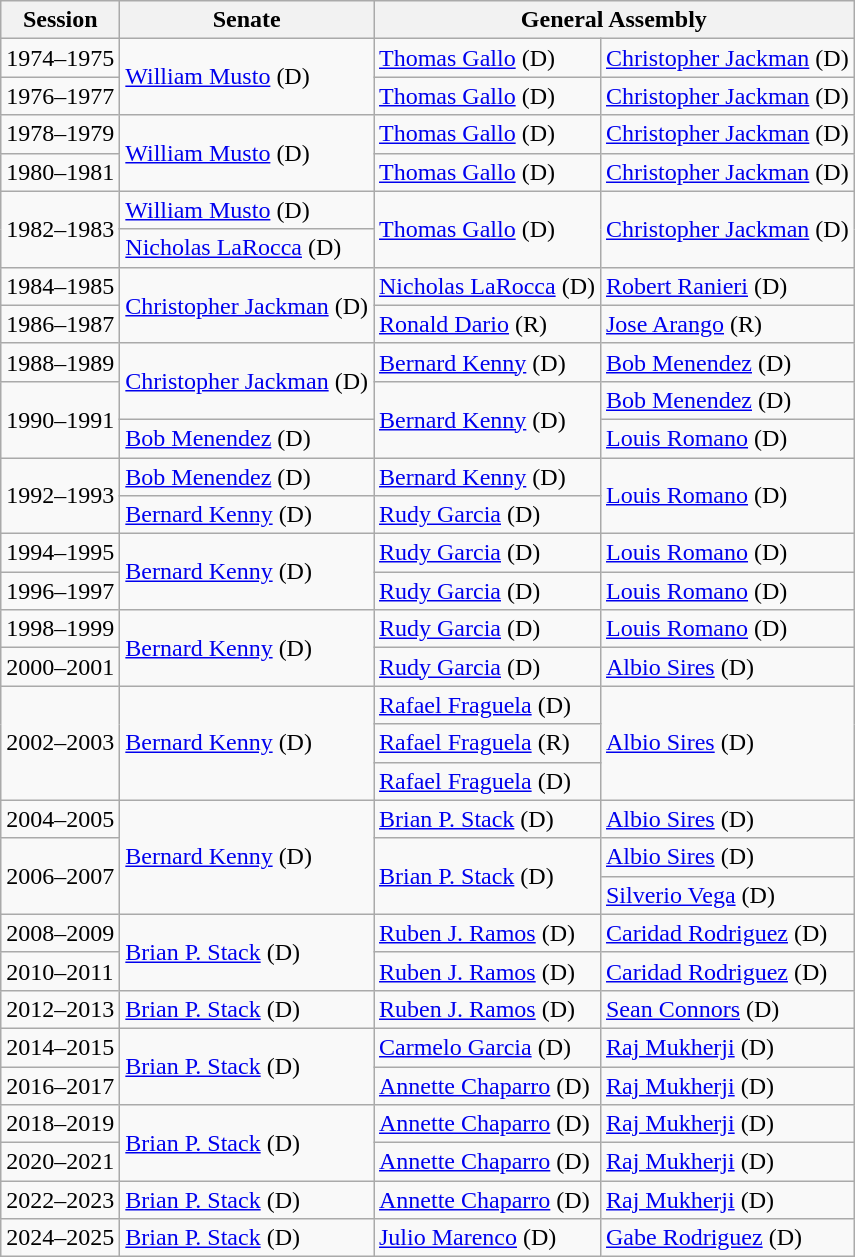<table class="wikitable">
<tr>
<th>Session</th>
<th>Senate</th>
<th colspan=2>General Assembly</th>
</tr>
<tr>
<td>1974–1975</td>
<td rowspan=2 ><a href='#'>William Musto</a> (D)</td>
<td><a href='#'>Thomas Gallo</a> (D)</td>
<td><a href='#'>Christopher Jackman</a> (D)</td>
</tr>
<tr>
<td>1976–1977</td>
<td><a href='#'>Thomas Gallo</a> (D)</td>
<td><a href='#'>Christopher Jackman</a> (D)</td>
</tr>
<tr>
<td>1978–1979</td>
<td rowspan=2 ><a href='#'>William Musto</a> (D)</td>
<td><a href='#'>Thomas Gallo</a> (D)</td>
<td><a href='#'>Christopher Jackman</a> (D)</td>
</tr>
<tr>
<td>1980–1981</td>
<td><a href='#'>Thomas Gallo</a> (D)</td>
<td><a href='#'>Christopher Jackman</a> (D)</td>
</tr>
<tr>
<td rowspan=2>1982–1983</td>
<td><a href='#'>William Musto</a> (D)</td>
<td rowspan=2 ><a href='#'>Thomas Gallo</a> (D)</td>
<td rowspan=2 ><a href='#'>Christopher Jackman</a> (D)</td>
</tr>
<tr>
<td><a href='#'>Nicholas LaRocca</a> (D)</td>
</tr>
<tr>
<td>1984–1985</td>
<td rowspan=2 ><a href='#'>Christopher Jackman</a> (D)</td>
<td><a href='#'>Nicholas LaRocca</a> (D)</td>
<td><a href='#'>Robert Ranieri</a> (D)</td>
</tr>
<tr>
<td>1986–1987</td>
<td><a href='#'>Ronald Dario</a> (R)</td>
<td><a href='#'>Jose Arango</a> (R)</td>
</tr>
<tr>
<td>1988–1989</td>
<td rowspan=2 ><a href='#'>Christopher Jackman</a> (D)</td>
<td><a href='#'>Bernard Kenny</a> (D)</td>
<td><a href='#'>Bob Menendez</a> (D)</td>
</tr>
<tr>
<td rowspan=2>1990–1991</td>
<td rowspan=2 ><a href='#'>Bernard Kenny</a> (D)</td>
<td><a href='#'>Bob Menendez</a> (D)</td>
</tr>
<tr>
<td><a href='#'>Bob Menendez</a> (D)</td>
<td><a href='#'>Louis Romano</a> (D)</td>
</tr>
<tr>
<td rowspan=2>1992–1993</td>
<td><a href='#'>Bob Menendez</a> (D)</td>
<td><a href='#'>Bernard Kenny</a> (D)</td>
<td rowspan=2 ><a href='#'>Louis Romano</a> (D)</td>
</tr>
<tr>
<td><a href='#'>Bernard Kenny</a> (D)</td>
<td><a href='#'>Rudy Garcia</a> (D)</td>
</tr>
<tr>
<td>1994–1995</td>
<td rowspan=2 ><a href='#'>Bernard Kenny</a> (D)</td>
<td><a href='#'>Rudy Garcia</a> (D)</td>
<td><a href='#'>Louis Romano</a> (D)</td>
</tr>
<tr>
<td>1996–1997</td>
<td><a href='#'>Rudy Garcia</a> (D)</td>
<td><a href='#'>Louis Romano</a> (D)</td>
</tr>
<tr>
<td>1998–1999</td>
<td rowspan=2 ><a href='#'>Bernard Kenny</a> (D)</td>
<td><a href='#'>Rudy Garcia</a> (D)</td>
<td><a href='#'>Louis Romano</a> (D)</td>
</tr>
<tr>
<td>2000–2001</td>
<td><a href='#'>Rudy Garcia</a> (D)</td>
<td><a href='#'>Albio Sires</a> (D)</td>
</tr>
<tr>
<td rowspan=3>2002–2003</td>
<td rowspan=3 ><a href='#'>Bernard Kenny</a> (D)</td>
<td><a href='#'>Rafael Fraguela</a> (D)</td>
<td rowspan=3 ><a href='#'>Albio Sires</a> (D)</td>
</tr>
<tr>
<td><a href='#'>Rafael Fraguela</a> (R)</td>
</tr>
<tr>
<td><a href='#'>Rafael Fraguela</a> (D)</td>
</tr>
<tr>
<td>2004–2005</td>
<td rowspan=3 ><a href='#'>Bernard Kenny</a> (D)</td>
<td><a href='#'>Brian P. Stack</a> (D)</td>
<td><a href='#'>Albio Sires</a> (D)</td>
</tr>
<tr>
<td rowspan=2>2006–2007</td>
<td rowspan=2 ><a href='#'>Brian P. Stack</a> (D)</td>
<td><a href='#'>Albio Sires</a> (D)</td>
</tr>
<tr>
<td><a href='#'>Silverio Vega</a> (D)</td>
</tr>
<tr>
<td>2008–2009</td>
<td rowspan=2 ><a href='#'>Brian P. Stack</a> (D)</td>
<td><a href='#'>Ruben J. Ramos</a> (D)</td>
<td><a href='#'>Caridad Rodriguez</a> (D)</td>
</tr>
<tr>
<td>2010–2011</td>
<td><a href='#'>Ruben J. Ramos</a> (D)</td>
<td><a href='#'>Caridad Rodriguez</a> (D)</td>
</tr>
<tr>
<td>2012–2013</td>
<td><a href='#'>Brian P. Stack</a> (D)</td>
<td><a href='#'>Ruben J. Ramos</a> (D)</td>
<td><a href='#'>Sean Connors</a> (D)</td>
</tr>
<tr>
<td>2014–2015</td>
<td rowspan=2 ><a href='#'>Brian P. Stack</a> (D)</td>
<td><a href='#'>Carmelo Garcia</a> (D)</td>
<td><a href='#'>Raj Mukherji</a> (D)</td>
</tr>
<tr>
<td>2016–2017</td>
<td><a href='#'>Annette Chaparro</a> (D)</td>
<td><a href='#'>Raj Mukherji</a> (D)</td>
</tr>
<tr>
<td>2018–2019</td>
<td rowspan=2 ><a href='#'>Brian P. Stack</a> (D)</td>
<td><a href='#'>Annette Chaparro</a> (D)</td>
<td><a href='#'>Raj Mukherji</a> (D)</td>
</tr>
<tr>
<td>2020–2021</td>
<td><a href='#'>Annette Chaparro</a> (D)</td>
<td><a href='#'>Raj Mukherji</a> (D)</td>
</tr>
<tr>
<td>2022–2023</td>
<td><a href='#'>Brian P. Stack</a> (D)</td>
<td><a href='#'>Annette Chaparro</a> (D)</td>
<td><a href='#'>Raj Mukherji</a> (D)</td>
</tr>
<tr>
<td>2024–2025</td>
<td><a href='#'>Brian P. Stack</a> (D)</td>
<td><a href='#'>Julio Marenco</a> (D)</td>
<td><a href='#'>Gabe Rodriguez</a> (D)</td>
</tr>
</table>
